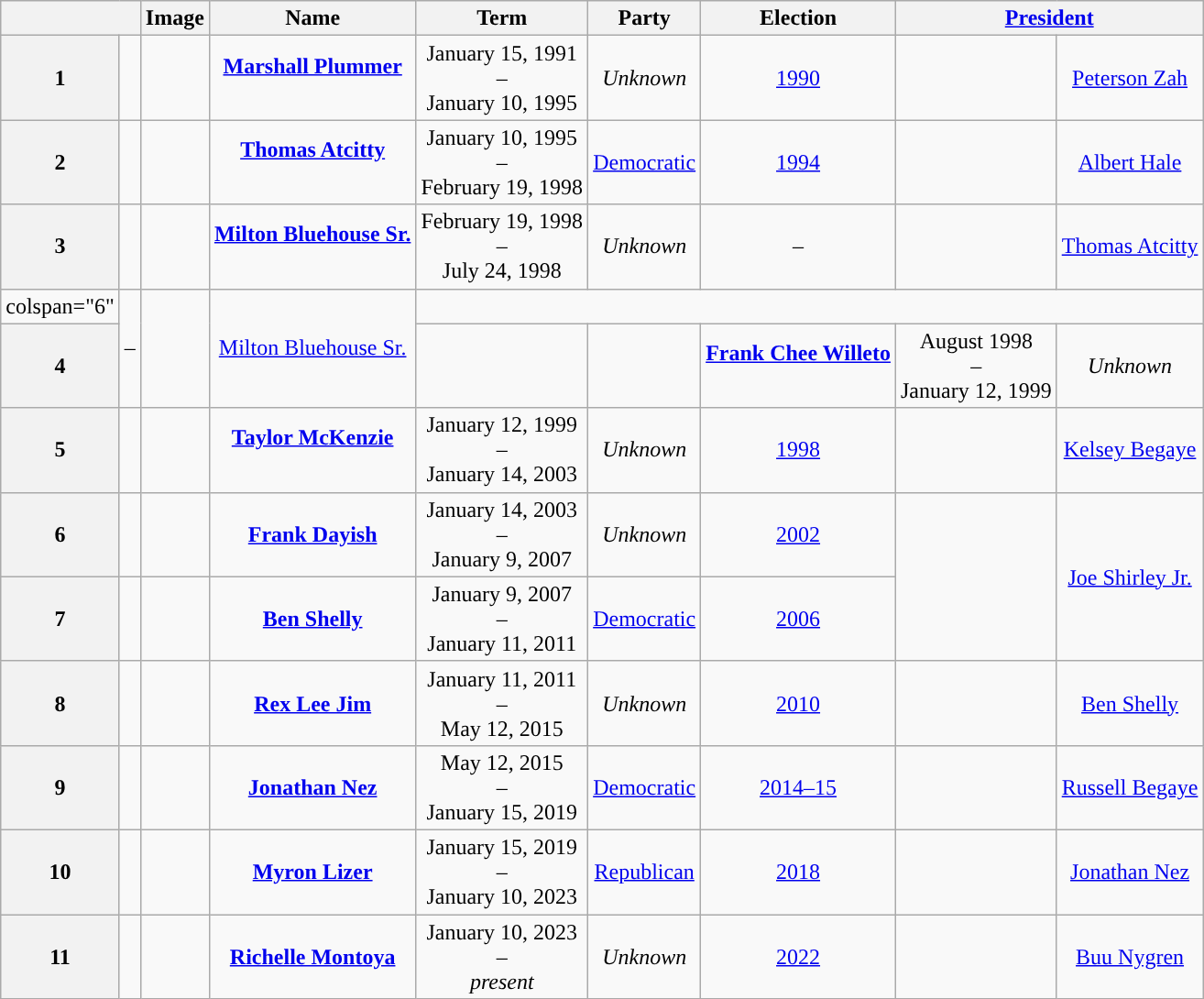<table class="wikitable" style="text-align:center;">
<tr>
<th colspan="2"></th>
<th scope="col">Image</th>
<th scope="col">Name</th>
<th scope="col">Term</th>
<th scope="col">Party</th>
<th scope="col">Election</th>
<th colspan="2"><a href='#'>President</a></th>
</tr>
<tr>
<th scope="row">1</th>
<td> </td>
<td></td>
<td><strong><a href='#'>Marshall Plummer</a></strong><br><br></td>
<td>January 15, 1991<br>–<br>January 10, 1995</td>
<td><em>Unknown</em></td>
<td><a href='#'>1990</a></td>
<td style="background-color:"> </td>
<td><a href='#'>Peterson Zah</a></td>
</tr>
<tr>
<th scope="row">2</th>
<td style="background-color:"> </td>
<td></td>
<td><strong><a href='#'>Thomas Atcitty</a></strong><br><br></td>
<td>January 10, 1995<br>–<br>February 19, 1998</td>
<td><a href='#'>Democratic</a></td>
<td><a href='#'>1994</a></td>
<td style="background-color:"> </td>
<td><a href='#'>Albert Hale</a></td>
</tr>
<tr>
<th scope="row">3</th>
<td> </td>
<td></td>
<td><strong><a href='#'>Milton Bluehouse Sr.</a></strong><br><br></td>
<td>February 19, 1998<br>–<br>July 24, 1998</td>
<td><em>Unknown</em></td>
<td>–</td>
<td style="background-color:"> </td>
<td><a href='#'>Thomas Atcitty</a></td>
</tr>
<tr>
<td>colspan="6" </td>
<td rowspan="2">–</td>
<td rowspan="2"> </td>
<td rowspan="2"><a href='#'>Milton Bluehouse Sr.</a></td>
</tr>
<tr>
<th scope="row">4</th>
<td> </td>
<td></td>
<td><strong><a href='#'>Frank Chee Willeto</a></strong><br><br></td>
<td>August 1998<br>–<br>January 12, 1999</td>
<td><em>Unknown</em></td>
</tr>
<tr>
<th scope="row">5</th>
<td> </td>
<td></td>
<td><strong><a href='#'>Taylor McKenzie</a></strong><br><br></td>
<td>January 12, 1999<br>–<br>January 14, 2003</td>
<td><em>Unknown</em></td>
<td><a href='#'>1998</a></td>
<td style="background-color:"> </td>
<td><a href='#'>Kelsey Begaye</a></td>
</tr>
<tr>
<th scope="row">6</th>
<td> </td>
<td></td>
<td><strong><a href='#'>Frank Dayish</a></strong><br></td>
<td>January 14, 2003<br>–<br>January 9, 2007</td>
<td><em>Unknown</em></td>
<td><a href='#'>2002</a></td>
<td rowspan="2" style="background-color:"> </td>
<td rowspan="2"><a href='#'>Joe Shirley Jr.</a></td>
</tr>
<tr>
<th scope="row">7</th>
<td style="background-color:"> </td>
<td></td>
<td><strong><a href='#'>Ben Shelly</a></strong><br></td>
<td>January 9, 2007<br>–<br>January 11, 2011</td>
<td><a href='#'>Democratic</a></td>
<td><a href='#'>2006</a></td>
</tr>
<tr>
<th scope="row">8</th>
<td> </td>
<td></td>
<td><strong><a href='#'>Rex Lee Jim</a></strong><br></td>
<td>January 11, 2011<br>–<br>May 12, 2015</td>
<td><em>Unknown</em></td>
<td><a href='#'>2010</a></td>
<td style="background-color:"> </td>
<td><a href='#'>Ben Shelly</a></td>
</tr>
<tr>
<th scope="row">9</th>
<td style="background-color:"> </td>
<td></td>
<td><strong><a href='#'>Jonathan Nez</a></strong><br></td>
<td>May 12, 2015<br>–<br>January 15, 2019</td>
<td><a href='#'>Democratic</a></td>
<td><a href='#'>2014–15</a></td>
<td style="background-color:"> </td>
<td><a href='#'>Russell Begaye</a></td>
</tr>
<tr>
<th scope="row">10</th>
<td style="background-color:"> </td>
<td></td>
<td><strong><a href='#'>Myron Lizer</a></strong><br></td>
<td>January 15, 2019<br>–<br>January 10, 2023</td>
<td><a href='#'>Republican</a></td>
<td><a href='#'>2018</a></td>
<td style="background-color:"> </td>
<td><a href='#'>Jonathan Nez</a></td>
</tr>
<tr>
<th>11</th>
<td> </td>
<td></td>
<td><strong><a href='#'>Richelle Montoya</a></strong><br></td>
<td>January 10, 2023<br>–<br><em>present</em></td>
<td><em>Unknown</em></td>
<td><a href='#'>2022</a></td>
<td style="background-color:"> </td>
<td><a href='#'>Buu Nygren</a></td>
</tr>
</table>
